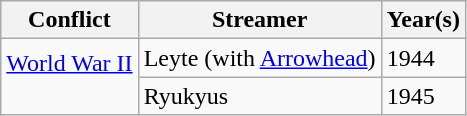<table class=wikitable>
<tr style="background:#efefef;">
<th>Conflict</th>
<th>Streamer</th>
<th>Year(s)</th>
</tr>
<tr>
<td rowspan="3"><a href='#'>World War II</a> <br>  <br> </td>
<td>Leyte (with <a href='#'>Arrowhead</a>)</td>
<td>1944</td>
</tr>
<tr>
<td>Ryukyus</td>
<td>1945</td>
</tr>
</table>
